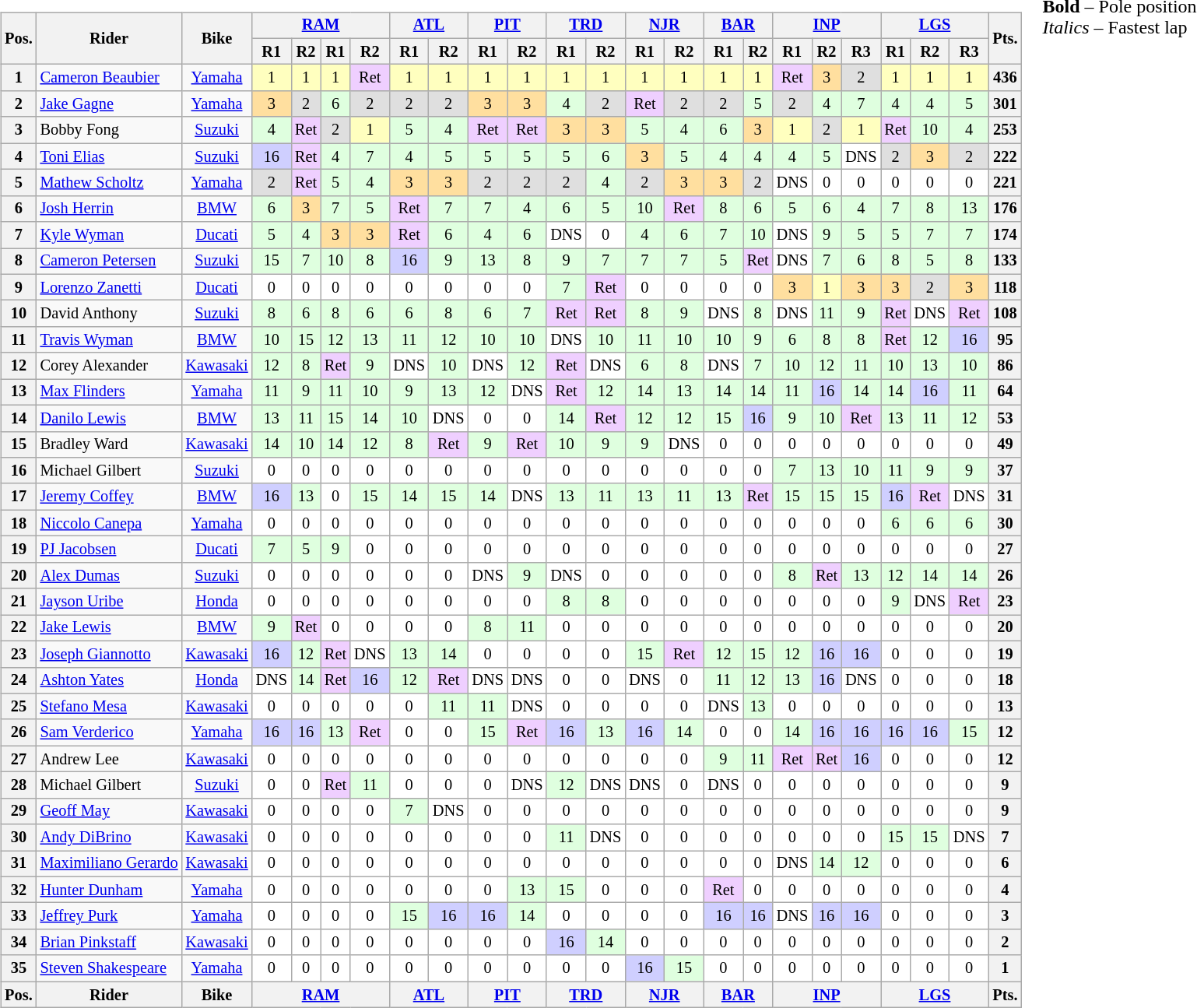<table>
<tr>
<td><br><table class="wikitable" style="font-size:85%; text-align:center;">
<tr>
<th rowspan=2>Pos.</th>
<th rowspan=2>Rider</th>
<th rowspan=2>Bike</th>
<th colspan=4><a href='#'>RAM</a><br></th>
<th colspan=2><a href='#'>ATL</a><br></th>
<th colspan=2><a href='#'>PIT</a><br></th>
<th colspan=2><a href='#'>TRD</a><br></th>
<th colspan=2><a href='#'>NJR</a><br></th>
<th colspan=2><a href='#'>BAR</a><br></th>
<th colspan=3><a href='#'>INP</a><br></th>
<th colspan=3><a href='#'>LGS</a><br></th>
<th rowspan=2>Pts.</th>
</tr>
<tr>
<th>R1</th>
<th>R2</th>
<th>R1</th>
<th>R2</th>
<th>R1</th>
<th>R2</th>
<th>R1</th>
<th>R2</th>
<th>R1</th>
<th>R2</th>
<th>R1</th>
<th>R2</th>
<th>R1</th>
<th>R2</th>
<th>R1</th>
<th>R2</th>
<th>R3</th>
<th>R1</th>
<th>R2</th>
<th>R3</th>
</tr>
<tr>
<th>1</th>
<td align=left> <a href='#'>Cameron Beaubier</a></td>
<td><a href='#'>Yamaha</a></td>
<td style="background:#ffffbf;">1</td>
<td style="background:#ffffbf;">1</td>
<td style="background:#ffffbf;">1</td>
<td style="background:#efcfff;">Ret</td>
<td style="background:#ffffbf;">1</td>
<td style="background:#ffffbf;">1</td>
<td style="background:#ffffbf;">1</td>
<td style="background:#ffffbf;">1</td>
<td style="background:#ffffbf;">1</td>
<td style="background:#ffffbf;">1</td>
<td style="background:#ffffbf;">1</td>
<td style="background:#ffffbf;">1</td>
<td style="background:#ffffbf;">1</td>
<td style="background:#ffffbf;">1</td>
<td style="background:#efcfff;">Ret</td>
<td style="background:#ffdf9f;">3</td>
<td style="background:#dfdfdf;">2</td>
<td style="background:#ffffbf;">1</td>
<td style="background:#ffffbf;">1</td>
<td style="background:#ffffbf;">1</td>
<th>436</th>
</tr>
<tr>
<th>2</th>
<td align=left> <a href='#'>Jake Gagne</a></td>
<td><a href='#'>Yamaha</a></td>
<td style="background:#ffdf9f;">3</td>
<td style="background:#dfdfdf;">2</td>
<td style="background:#dfffdf;">6</td>
<td style="background:#dfdfdf;">2</td>
<td style="background:#dfdfdf;">2</td>
<td style="background:#dfdfdf;">2</td>
<td style="background:#ffdf9f;">3</td>
<td style="background:#ffdf9f;">3</td>
<td style="background:#dfffdf;">4</td>
<td style="background:#dfdfdf;">2</td>
<td style="background:#efcfff;">Ret</td>
<td style="background:#dfdfdf;">2</td>
<td style="background:#dfdfdf;">2</td>
<td style="background:#dfffdf;">5</td>
<td style="background:#dfdfdf;">2</td>
<td style="background:#dfffdf;">4</td>
<td style="background:#dfffdf;">7</td>
<td style="background:#dfffdf;">4</td>
<td style="background:#dfffdf;">4</td>
<td style="background:#dfffdf;">5</td>
<th>301</th>
</tr>
<tr>
<th>3</th>
<td align=left> Bobby Fong</td>
<td><a href='#'>Suzuki</a></td>
<td style="background:#dfffdf;">4</td>
<td style="background:#efcfff;">Ret</td>
<td style="background:#dfdfdf;">2</td>
<td style="background:#ffffbf;">1</td>
<td style="background:#dfffdf;">5</td>
<td style="background:#dfffdf;">4</td>
<td style="background:#efcfff;">Ret</td>
<td style="background:#efcfff;">Ret</td>
<td style="background:#ffdf9f;">3</td>
<td style="background:#ffdf9f;">3</td>
<td style="background:#dfffdf;">5</td>
<td style="background:#dfffdf;">4</td>
<td style="background:#dfffdf;">6</td>
<td style="background:#ffdf9f;">3</td>
<td style="background:#ffffbf;">1</td>
<td style="background:#dfdfdf;">2</td>
<td style="background:#ffffbf;">1</td>
<td style="background:#efcfff;">Ret</td>
<td style="background:#dfffdf;">10</td>
<td style="background:#dfffdf;">4</td>
<th>253</th>
</tr>
<tr>
<th>4</th>
<td align=left> <a href='#'>Toni Elias</a></td>
<td><a href='#'>Suzuki</a></td>
<td style="background:#cfcfff;">16</td>
<td style="background:#efcfff;">Ret</td>
<td style="background:#dfffdf;">4</td>
<td style="background:#dfffdf;">7</td>
<td style="background:#dfffdf;">4</td>
<td style="background:#dfffdf;">5</td>
<td style="background:#dfffdf;">5</td>
<td style="background:#dfffdf;">5</td>
<td style="background:#dfffdf;">5</td>
<td style="background:#dfffdf;">6</td>
<td style="background:#ffdf9f;">3</td>
<td style="background:#dfffdf;">5</td>
<td style="background:#dfffdf;">4</td>
<td style="background:#dfffdf;">4</td>
<td style="background:#dfffdf;">4</td>
<td style="background:#dfffdf;">5</td>
<td style="background:#ffffff;">DNS</td>
<td style="background:#dfdfdf;">2</td>
<td style="background:#ffdf9f;">3</td>
<td style="background:#dfdfdf;">2</td>
<th>222</th>
</tr>
<tr>
<th>5</th>
<td align=left> <a href='#'>Mathew Scholtz</a></td>
<td><a href='#'>Yamaha</a></td>
<td style="background:#dfdfdf;">2</td>
<td style="background:#efcfff;">Ret</td>
<td style="background:#dfffdf;">5</td>
<td style="background:#dfffdf;">4</td>
<td style="background:#ffdf9f;">3</td>
<td style="background:#ffdf9f;">3</td>
<td style="background:#dfdfdf;">2</td>
<td style="background:#dfdfdf;">2</td>
<td style="background:#dfdfdf;">2</td>
<td style="background:#dfffdf;">4</td>
<td style="background:#dfdfdf;">2</td>
<td style="background:#ffdf9f;">3</td>
<td style="background:#ffdf9f;">3</td>
<td style="background:#dfdfdf;">2</td>
<td style="background:#ffffff;">DNS</td>
<td style="background:#ffffff;">0</td>
<td style="background:#ffffff;">0</td>
<td style="background:#ffffff;">0</td>
<td style="background:#ffffff;">0</td>
<td style="background:#ffffff;">0</td>
<th>221</th>
</tr>
<tr>
<th>6</th>
<td align=left> <a href='#'>Josh Herrin</a></td>
<td><a href='#'>BMW</a></td>
<td style="background:#dfffdf;">6</td>
<td style="background:#ffdf9f;">3</td>
<td style="background:#dfffdf;">7</td>
<td style="background:#dfffdf;">5</td>
<td style="background:#efcfff;">Ret</td>
<td style="background:#dfffdf;">7</td>
<td style="background:#dfffdf;">7</td>
<td style="background:#dfffdf;">4</td>
<td style="background:#dfffdf;">6</td>
<td style="background:#dfffdf;">5</td>
<td style="background:#dfffdf;">10</td>
<td style="background:#efcfff;">Ret</td>
<td style="background:#dfffdf;">8</td>
<td style="background:#dfffdf;">6</td>
<td style="background:#dfffdf;">5</td>
<td style="background:#dfffdf;">6</td>
<td style="background:#dfffdf;">4</td>
<td style="background:#dfffdf;">7</td>
<td style="background:#dfffdf;">8</td>
<td style="background:#dfffdf;">13</td>
<th>176</th>
</tr>
<tr>
<th>7</th>
<td align=left> <a href='#'>Kyle Wyman</a></td>
<td><a href='#'>Ducati</a></td>
<td style="background:#dfffdf;">5</td>
<td style="background:#dfffdf;">4</td>
<td style="background:#ffdf9f;">3</td>
<td style="background:#ffdf9f;">3</td>
<td style="background:#efcfff;">Ret</td>
<td style="background:#dfffdf;">6</td>
<td style="background:#dfffdf;">4</td>
<td style="background:#dfffdf;">6</td>
<td style="background:#ffffff;">DNS</td>
<td style="background:#ffffff;">0</td>
<td style="background:#dfffdf;">4</td>
<td style="background:#dfffdf;">6</td>
<td style="background:#dfffdf;">7</td>
<td style="background:#dfffdf;">10</td>
<td style="background:#ffffff;">DNS</td>
<td style="background:#dfffdf;">9</td>
<td style="background:#dfffdf;">5</td>
<td style="background:#dfffdf;">5</td>
<td style="background:#dfffdf;">7</td>
<td style="background:#dfffdf;">7</td>
<th>174</th>
</tr>
<tr>
<th>8</th>
<td align=left> <a href='#'>Cameron Petersen</a></td>
<td><a href='#'>Suzuki</a></td>
<td style="background:#dfffdf;">15</td>
<td style="background:#dfffdf;">7</td>
<td style="background:#dfffdf;">10</td>
<td style="background:#dfffdf;">8</td>
<td style="background:#cfcfff;">16</td>
<td style="background:#dfffdf;">9</td>
<td style="background:#dfffdf;">13</td>
<td style="background:#dfffdf;">8</td>
<td style="background:#dfffdf;">9</td>
<td style="background:#dfffdf;">7</td>
<td style="background:#dfffdf;">7</td>
<td style="background:#dfffdf;">7</td>
<td style="background:#dfffdf;">5</td>
<td style="background:#efcfff;">Ret</td>
<td style="background:#ffffff;">DNS</td>
<td style="background:#dfffdf;">7</td>
<td style="background:#dfffdf;">6</td>
<td style="background:#dfffdf;">8</td>
<td style="background:#dfffdf;">5</td>
<td style="background:#dfffdf;">8</td>
<th>133</th>
</tr>
<tr>
<th>9</th>
<td align=left> <a href='#'>Lorenzo Zanetti</a></td>
<td><a href='#'>Ducati</a></td>
<td style="background:#ffffff;">0</td>
<td style="background:#ffffff;">0</td>
<td style="background:#ffffff;">0</td>
<td style="background:#ffffff;">0</td>
<td style="background:#ffffff;">0</td>
<td style="background:#ffffff;">0</td>
<td style="background:#ffffff;">0</td>
<td style="background:#ffffff;">0</td>
<td style="background:#dfffdf;">7</td>
<td style="background:#efcfff;">Ret</td>
<td style="background:#ffffff;">0</td>
<td style="background:#ffffff;">0</td>
<td style="background:#ffffff;">0</td>
<td style="background:#ffffff;">0</td>
<td style="background:#ffdf9f;">3</td>
<td style="background:#ffffbf;">1</td>
<td style="background:#ffdf9f;">3</td>
<td style="background:#ffdf9f;">3</td>
<td style="background:#dfdfdf;">2</td>
<td style="background:#ffdf9f;">3</td>
<th>118</th>
</tr>
<tr>
<th>10</th>
<td align=left> David Anthony</td>
<td><a href='#'>Suzuki</a></td>
<td style="background:#dfffdf;">8</td>
<td style="background:#dfffdf;">6</td>
<td style="background:#dfffdf;">8</td>
<td style="background:#dfffdf;">6</td>
<td style="background:#dfffdf;">6</td>
<td style="background:#dfffdf;">8</td>
<td style="background:#dfffdf;">6</td>
<td style="background:#dfffdf;">7</td>
<td style="background:#efcfff;">Ret</td>
<td style="background:#efcfff;">Ret</td>
<td style="background:#dfffdf;">8</td>
<td style="background:#dfffdf;">9</td>
<td style="background:#ffffff;">DNS</td>
<td style="background:#dfffdf;">8</td>
<td style="background:#ffffff;">DNS</td>
<td style="background:#dfffdf;">11</td>
<td style="background:#dfffdf;">9</td>
<td style="background:#efcfff;">Ret</td>
<td style="background:#ffffff;">DNS</td>
<td style="background:#efcfff;">Ret</td>
<th>108</th>
</tr>
<tr>
<th>11</th>
<td align=left> <a href='#'>Travis Wyman</a></td>
<td><a href='#'>BMW</a></td>
<td style="background:#dfffdf;">10</td>
<td style="background:#dfffdf;">15</td>
<td style="background:#dfffdf;">12</td>
<td style="background:#dfffdf;">13</td>
<td style="background:#dfffdf;">11</td>
<td style="background:#dfffdf;">12</td>
<td style="background:#dfffdf;">10</td>
<td style="background:#dfffdf;">10</td>
<td style="background:#ffffff;">DNS</td>
<td style="background:#dfffdf;">10</td>
<td style="background:#dfffdf;">11</td>
<td style="background:#dfffdf;">10</td>
<td style="background:#dfffdf;">10</td>
<td style="background:#dfffdf;">9</td>
<td style="background:#dfffdf;">6</td>
<td style="background:#dfffdf;">8</td>
<td style="background:#dfffdf;">8</td>
<td style="background:#efcfff;">Ret</td>
<td style="background:#dfffdf;">12</td>
<td style="background:#cfcfff;">16</td>
<th>95</th>
</tr>
<tr>
<th>12</th>
<td align=left> Corey Alexander</td>
<td><a href='#'>Kawasaki</a></td>
<td style="background:#dfffdf;">12</td>
<td style="background:#dfffdf;">8</td>
<td style="background:#efcfff;">Ret</td>
<td style="background:#dfffdf;">9</td>
<td style="background:#ffffff;">DNS</td>
<td style="background:#dfffdf;">10</td>
<td style="background:#ffffff;">DNS</td>
<td style="background:#dfffdf;">12</td>
<td style="background:#efcfff;">Ret</td>
<td style="background:#ffffff;">DNS</td>
<td style="background:#dfffdf;">6</td>
<td style="background:#dfffdf;">8</td>
<td style="background:#ffffff;">DNS</td>
<td style="background:#dfffdf;">7</td>
<td style="background:#dfffdf;">10</td>
<td style="background:#dfffdf;">12</td>
<td style="background:#dfffdf;">11</td>
<td style="background:#dfffdf;">10</td>
<td style="background:#dfffdf;">13</td>
<td style="background:#dfffdf;">10</td>
<th>86</th>
</tr>
<tr>
<th>13</th>
<td align=left> <a href='#'>Max Flinders</a></td>
<td><a href='#'>Yamaha</a></td>
<td style="background:#dfffdf;">11</td>
<td style="background:#dfffdf;">9</td>
<td style="background:#dfffdf;">11</td>
<td style="background:#dfffdf;">10</td>
<td style="background:#dfffdf;">9</td>
<td style="background:#dfffdf;">13</td>
<td style="background:#dfffdf;">12</td>
<td style="background:#ffffff;">DNS</td>
<td style="background:#efcfff;">Ret</td>
<td style="background:#dfffdf;">12</td>
<td style="background:#dfffdf;">14</td>
<td style="background:#dfffdf;">13</td>
<td style="background:#dfffdf;">14</td>
<td style="background:#dfffdf;">14</td>
<td style="background:#dfffdf;">11</td>
<td style="background:#cfcfff;">16</td>
<td style="background:#dfffdf;">14</td>
<td style="background:#dfffdf;">14</td>
<td style="background:#cfcfff;">16</td>
<td style="background:#dfffdf;">11</td>
<th>64</th>
</tr>
<tr>
<th>14</th>
<td align=left> <a href='#'>Danilo Lewis</a></td>
<td><a href='#'>BMW</a></td>
<td style="background:#dfffdf;">13</td>
<td style="background:#dfffdf;">11</td>
<td style="background:#dfffdf;">15</td>
<td style="background:#dfffdf;">14</td>
<td style="background:#dfffdf;">10</td>
<td style="background:#ffffff;">DNS</td>
<td style="background:#ffffff;">0</td>
<td style="background:#ffffff;">0</td>
<td style="background:#dfffdf;">14</td>
<td style="background:#efcfff;">Ret</td>
<td style="background:#dfffdf;">12</td>
<td style="background:#dfffdf;">12</td>
<td style="background:#dfffdf;">15</td>
<td style="background:#cfcfff;">16</td>
<td style="background:#dfffdf;">9</td>
<td style="background:#dfffdf;">10</td>
<td style="background:#efcfff;">Ret</td>
<td style="background:#dfffdf;">13</td>
<td style="background:#dfffdf;">11</td>
<td style="background:#dfffdf;">12</td>
<th>53</th>
</tr>
<tr>
<th>15</th>
<td align=left> Bradley Ward</td>
<td><a href='#'>Kawasaki</a></td>
<td style="background:#dfffdf;">14</td>
<td style="background:#dfffdf;">10</td>
<td style="background:#dfffdf;">14</td>
<td style="background:#dfffdf;">12</td>
<td style="background:#dfffdf;">8</td>
<td style="background:#efcfff;">Ret</td>
<td style="background:#dfffdf;">9</td>
<td style="background:#efcfff;">Ret</td>
<td style="background:#dfffdf;">10</td>
<td style="background:#dfffdf;">9</td>
<td style="background:#dfffdf;">9</td>
<td style="background:#ffffff;">DNS</td>
<td style="background:#ffffff;">0</td>
<td style="background:#ffffff;">0</td>
<td style="background:#ffffff;">0</td>
<td style="background:#ffffff;">0</td>
<td style="background:#ffffff;">0</td>
<td style="background:#ffffff;">0</td>
<td style="background:#ffffff;">0</td>
<td style="background:#ffffff;">0</td>
<th>49</th>
</tr>
<tr>
<th>16</th>
<td align=left> Michael Gilbert</td>
<td><a href='#'>Suzuki</a></td>
<td style="background:#ffffff;">0</td>
<td style="background:#ffffff;">0</td>
<td style="background:#ffffff;">0</td>
<td style="background:#ffffff;">0</td>
<td style="background:#ffffff;">0</td>
<td style="background:#ffffff;">0</td>
<td style="background:#ffffff;">0</td>
<td style="background:#ffffff;">0</td>
<td style="background:#ffffff;">0</td>
<td style="background:#ffffff;">0</td>
<td style="background:#ffffff;">0</td>
<td style="background:#ffffff;">0</td>
<td style="background:#ffffff;">0</td>
<td style="background:#ffffff;">0</td>
<td style="background:#dfffdf;">7</td>
<td style="background:#dfffdf;">13</td>
<td style="background:#dfffdf;">10</td>
<td style="background:#dfffdf;">11</td>
<td style="background:#dfffdf;">9</td>
<td style="background:#dfffdf;">9</td>
<th>37</th>
</tr>
<tr>
<th>17</th>
<td align=left> <a href='#'>Jeremy Coffey</a></td>
<td><a href='#'>BMW</a></td>
<td style="background:#cfcfff;">16</td>
<td style="background:#dfffdf;">13</td>
<td style="background:#ffffff;">0</td>
<td style="background:#dfffdf;">15</td>
<td style="background:#dfffdf;">14</td>
<td style="background:#dfffdf;">15</td>
<td style="background:#dfffdf;">14</td>
<td style="background:#ffffff;">DNS</td>
<td style="background:#dfffdf;">13</td>
<td style="background:#dfffdf;">11</td>
<td style="background:#dfffdf;">13</td>
<td style="background:#dfffdf;">11</td>
<td style="background:#dfffdf;">13</td>
<td style="background:#efcfff;">Ret</td>
<td style="background:#dfffdf;">15</td>
<td style="background:#dfffdf;">15</td>
<td style="background:#dfffdf;">15</td>
<td style="background:#cfcfff;">16</td>
<td style="background:#efcfff;">Ret</td>
<td style="background:#ffffff;">DNS</td>
<th>31</th>
</tr>
<tr>
<th>18</th>
<td align=left> <a href='#'>Niccolo Canepa</a></td>
<td><a href='#'>Yamaha</a></td>
<td style="background:#ffffff;">0</td>
<td style="background:#ffffff;">0</td>
<td style="background:#ffffff;">0</td>
<td style="background:#ffffff;">0</td>
<td style="background:#ffffff;">0</td>
<td style="background:#ffffff;">0</td>
<td style="background:#ffffff;">0</td>
<td style="background:#ffffff;">0</td>
<td style="background:#ffffff;">0</td>
<td style="background:#ffffff;">0</td>
<td style="background:#ffffff;">0</td>
<td style="background:#ffffff;">0</td>
<td style="background:#ffffff;">0</td>
<td style="background:#ffffff;">0</td>
<td style="background:#ffffff;">0</td>
<td style="background:#ffffff;">0</td>
<td style="background:#ffffff;">0</td>
<td style="background:#dfffdf;">6</td>
<td style="background:#dfffdf;">6</td>
<td style="background:#dfffdf;">6</td>
<th>30</th>
</tr>
<tr>
<th>19</th>
<td align=left> <a href='#'>PJ Jacobsen</a></td>
<td><a href='#'>Ducati</a></td>
<td style="background:#dfffdf;">7</td>
<td style="background:#dfffdf;">5</td>
<td style="background:#dfffdf;">9</td>
<td style="background:#ffffff;">0</td>
<td style="background:#ffffff;">0</td>
<td style="background:#ffffff;">0</td>
<td style="background:#ffffff;">0</td>
<td style="background:#ffffff;">0</td>
<td style="background:#ffffff;">0</td>
<td style="background:#ffffff;">0</td>
<td style="background:#ffffff;">0</td>
<td style="background:#ffffff;">0</td>
<td style="background:#ffffff;">0</td>
<td style="background:#ffffff;">0</td>
<td style="background:#ffffff;">0</td>
<td style="background:#ffffff;">0</td>
<td style="background:#ffffff;">0</td>
<td style="background:#ffffff;">0</td>
<td style="background:#ffffff;">0</td>
<td style="background:#ffffff;">0</td>
<th>27</th>
</tr>
<tr>
<th>20</th>
<td align=left> <a href='#'>Alex Dumas</a></td>
<td><a href='#'>Suzuki</a></td>
<td style="background:#ffffff;">0</td>
<td style="background:#ffffff;">0</td>
<td style="background:#ffffff;">0</td>
<td style="background:#ffffff;">0</td>
<td style="background:#ffffff;">0</td>
<td style="background:#ffffff;">0</td>
<td style="background:#ffffff;">DNS</td>
<td style="background:#dfffdf;">9</td>
<td style="background:#ffffff;">DNS</td>
<td style="background:#ffffff;">0</td>
<td style="background:#ffffff;">0</td>
<td style="background:#ffffff;">0</td>
<td style="background:#ffffff;">0</td>
<td style="background:#ffffff;">0</td>
<td style="background:#dfffdf;">8</td>
<td style="background:#efcfff;">Ret</td>
<td style="background:#dfffdf;">13</td>
<td style="background:#dfffdf;">12</td>
<td style="background:#dfffdf;">14</td>
<td style="background:#dfffdf;">14</td>
<th>26</th>
</tr>
<tr>
<th>21</th>
<td align=left> <a href='#'>Jayson Uribe</a></td>
<td><a href='#'>Honda</a></td>
<td style="background:#ffffff;">0</td>
<td style="background:#ffffff;">0</td>
<td style="background:#ffffff;">0</td>
<td style="background:#ffffff;">0</td>
<td style="background:#ffffff;">0</td>
<td style="background:#ffffff;">0</td>
<td style="background:#ffffff;">0</td>
<td style="background:#ffffff;">0</td>
<td style="background:#dfffdf;">8</td>
<td style="background:#dfffdf;">8</td>
<td style="background:#ffffff;">0</td>
<td style="background:#ffffff;">0</td>
<td style="background:#ffffff;">0</td>
<td style="background:#ffffff;">0</td>
<td style="background:#ffffff;">0</td>
<td style="background:#ffffff;">0</td>
<td style="background:#ffffff;">0</td>
<td style="background:#dfffdf;">9</td>
<td style="background:#ffffff;">DNS</td>
<td style="background:#efcfff;">Ret</td>
<th>23</th>
</tr>
<tr>
<th>22</th>
<td align=left> <a href='#'>Jake Lewis</a></td>
<td><a href='#'>BMW</a></td>
<td style="background:#dfffdf;">9</td>
<td style="background:#efcfff;">Ret</td>
<td style="background:#ffffff;">0</td>
<td style="background:#ffffff;">0</td>
<td style="background:#ffffff;">0</td>
<td style="background:#ffffff;">0</td>
<td style="background:#dfffdf;">8</td>
<td style="background:#dfffdf;">11</td>
<td style="background:#ffffff;">0</td>
<td style="background:#ffffff;">0</td>
<td style="background:#ffffff;">0</td>
<td style="background:#ffffff;">0</td>
<td style="background:#ffffff;">0</td>
<td style="background:#ffffff;">0</td>
<td style="background:#ffffff;">0</td>
<td style="background:#ffffff;">0</td>
<td style="background:#ffffff;">0</td>
<td style="background:#ffffff;">0</td>
<td style="background:#ffffff;">0</td>
<td style="background:#ffffff;">0</td>
<th>20</th>
</tr>
<tr>
<th>23</th>
<td align=left> <a href='#'>Joseph Giannotto</a></td>
<td><a href='#'>Kawasaki</a></td>
<td style="background:#cfcfff;">16</td>
<td style="background:#dfffdf;">12</td>
<td style="background:#efcfff;">Ret</td>
<td style="background:#ffffff;">DNS</td>
<td style="background:#dfffdf;">13</td>
<td style="background:#dfffdf;">14</td>
<td style="background:#ffffff;">0</td>
<td style="background:#ffffff;">0</td>
<td style="background:#ffffff;">0</td>
<td style="background:#ffffff;">0</td>
<td style="background:#dfffdf;">15</td>
<td style="background:#efcfff;">Ret</td>
<td style="background:#dfffdf;">12</td>
<td style="background:#dfffdf;">15</td>
<td style="background:#dfffdf;">12</td>
<td style="background:#cfcfff;">16</td>
<td style="background:#cfcfff;">16</td>
<td style="background:#ffffff;">0</td>
<td style="background:#ffffff;">0</td>
<td style="background:#ffffff;">0</td>
<th>19</th>
</tr>
<tr>
<th>24</th>
<td align=left> <a href='#'>Ashton Yates</a></td>
<td><a href='#'>Honda</a></td>
<td style="background:#ffffff;">DNS</td>
<td style="background:#dfffdf;">14</td>
<td style="background:#efcfff;">Ret</td>
<td style="background:#cfcfff;">16</td>
<td style="background:#dfffdf;">12</td>
<td style="background:#efcfff;">Ret</td>
<td style="background:#ffffff;">DNS</td>
<td style="background:#ffffff;">DNS</td>
<td style="background:#ffffff;">0</td>
<td style="background:#ffffff;">0</td>
<td style="background:#ffffff;">DNS</td>
<td style="background:#ffffff;">0</td>
<td style="background:#dfffdf;">11</td>
<td style="background:#dfffdf;">12</td>
<td style="background:#dfffdf;">13</td>
<td style="background:#cfcfff;">16</td>
<td style="background:#ffffff;">DNS</td>
<td style="background:#ffffff;">0</td>
<td style="background:#ffffff;">0</td>
<td style="background:#ffffff;">0</td>
<th>18</th>
</tr>
<tr>
<th>25</th>
<td align=left> <a href='#'>Stefano Mesa</a></td>
<td><a href='#'>Kawasaki</a></td>
<td style="background:#ffffff;">0</td>
<td style="background:#ffffff;">0</td>
<td style="background:#ffffff;">0</td>
<td style="background:#ffffff;">0</td>
<td style="background:#ffffff;">0</td>
<td style="background:#dfffdf;">11</td>
<td style="background:#dfffdf;">11</td>
<td style="background:#ffffff;">DNS</td>
<td style="background:#ffffff;">0</td>
<td style="background:#ffffff;">0</td>
<td style="background:#ffffff;">0</td>
<td style="background:#ffffff;">0</td>
<td style="background:#ffffff;">DNS</td>
<td style="background:#dfffdf;">13</td>
<td style="background:#ffffff;">0</td>
<td style="background:#ffffff;">0</td>
<td style="background:#ffffff;">0</td>
<td style="background:#ffffff;">0</td>
<td style="background:#ffffff;">0</td>
<td style="background:#ffffff;">0</td>
<th>13</th>
</tr>
<tr>
<th>26</th>
<td align=left> <a href='#'>Sam Verderico</a></td>
<td><a href='#'>Yamaha</a></td>
<td style="background:#cfcfff;">16</td>
<td style="background:#cfcfff;">16</td>
<td style="background:#dfffdf;">13</td>
<td style="background:#efcfff;">Ret</td>
<td style="background:#ffffff;">0</td>
<td style="background:#ffffff;">0</td>
<td style="background:#dfffdf;">15</td>
<td style="background:#efcfff;">Ret</td>
<td style="background:#cfcfff;">16</td>
<td style="background:#dfffdf;">13</td>
<td style="background:#cfcfff;">16</td>
<td style="background:#dfffdf;">14</td>
<td style="background:#ffffff;">0</td>
<td style="background:#ffffff;">0</td>
<td style="background:#dfffdf;">14</td>
<td style="background:#cfcfff;">16</td>
<td style="background:#cfcfff;">16</td>
<td style="background:#cfcfff;">16</td>
<td style="background:#cfcfff;">16</td>
<td style="background:#dfffdf;">15</td>
<th>12</th>
</tr>
<tr>
<th>27</th>
<td align=left> Andrew Lee</td>
<td><a href='#'>Kawasaki</a></td>
<td style="background:#ffffff;">0</td>
<td style="background:#ffffff;">0</td>
<td style="background:#ffffff;">0</td>
<td style="background:#ffffff;">0</td>
<td style="background:#ffffff;">0</td>
<td style="background:#ffffff;">0</td>
<td style="background:#ffffff;">0</td>
<td style="background:#ffffff;">0</td>
<td style="background:#ffffff;">0</td>
<td style="background:#ffffff;">0</td>
<td style="background:#ffffff;">0</td>
<td style="background:#ffffff;">0</td>
<td style="background:#dfffdf;">9</td>
<td style="background:#dfffdf;">11</td>
<td style="background:#efcfff;">Ret</td>
<td style="background:#efcfff;">Ret</td>
<td style="background:#cfcfff;">16</td>
<td style="background:#ffffff;">0</td>
<td style="background:#ffffff;">0</td>
<td style="background:#ffffff;">0</td>
<th>12</th>
</tr>
<tr>
<th>28</th>
<td align=left> Michael Gilbert</td>
<td><a href='#'>Suzuki</a></td>
<td style="background:#ffffff;">0</td>
<td style="background:#ffffff;">0</td>
<td style="background:#efcfff;">Ret</td>
<td style="background:#dfffdf;">11</td>
<td style="background:#ffffff;">0</td>
<td style="background:#ffffff;">0</td>
<td style="background:#ffffff;">0</td>
<td style="background:#ffffff;">DNS</td>
<td style="background:#dfffdf;">12</td>
<td style="background:#ffffff;">DNS</td>
<td style="background:#ffffff;">DNS</td>
<td style="background:#ffffff;">0</td>
<td style="background:#ffffff;">DNS</td>
<td style="background:#ffffff;">0</td>
<td style="background:#ffffff;">0</td>
<td style="background:#ffffff;">0</td>
<td style="background:#ffffff;">0</td>
<td style="background:#ffffff;">0</td>
<td style="background:#ffffff;">0</td>
<td style="background:#ffffff;">0</td>
<th>9</th>
</tr>
<tr>
<th>29</th>
<td align=left> <a href='#'>Geoff May</a></td>
<td><a href='#'>Kawasaki</a></td>
<td style="background:#ffffff;">0</td>
<td style="background:#ffffff;">0</td>
<td style="background:#ffffff;">0</td>
<td style="background:#ffffff;">0</td>
<td style="background:#dfffdf;">7</td>
<td style="background:#ffffff;">DNS</td>
<td style="background:#ffffff;">0</td>
<td style="background:#ffffff;">0</td>
<td style="background:#ffffff;">0</td>
<td style="background:#ffffff;">0</td>
<td style="background:#ffffff;">0</td>
<td style="background:#ffffff;">0</td>
<td style="background:#ffffff;">0</td>
<td style="background:#ffffff;">0</td>
<td style="background:#ffffff;">0</td>
<td style="background:#ffffff;">0</td>
<td style="background:#ffffff;">0</td>
<td style="background:#ffffff;">0</td>
<td style="background:#ffffff;">0</td>
<td style="background:#ffffff;">0</td>
<th>9</th>
</tr>
<tr>
<th>30</th>
<td align=left> <a href='#'>Andy DiBrino</a></td>
<td><a href='#'>Kawasaki</a></td>
<td style="background:#ffffff;">0</td>
<td style="background:#ffffff;">0</td>
<td style="background:#ffffff;">0</td>
<td style="background:#ffffff;">0</td>
<td style="background:#ffffff;">0</td>
<td style="background:#ffffff;">0</td>
<td style="background:#ffffff;">0</td>
<td style="background:#ffffff;">0</td>
<td style="background:#dfffdf;">11</td>
<td style="background:#ffffff;">DNS</td>
<td style="background:#ffffff;">0</td>
<td style="background:#ffffff;">0</td>
<td style="background:#ffffff;">0</td>
<td style="background:#ffffff;">0</td>
<td style="background:#ffffff;">0</td>
<td style="background:#ffffff;">0</td>
<td style="background:#ffffff;">0</td>
<td style="background:#dfffdf;">15</td>
<td style="background:#dfffdf;">15</td>
<td style="background:#ffffff;">DNS</td>
<th>7</th>
</tr>
<tr>
<th>31</th>
<td align=left> <a href='#'>Maximiliano Gerardo</a></td>
<td><a href='#'>Kawasaki</a></td>
<td style="background:#ffffff;">0</td>
<td style="background:#ffffff;">0</td>
<td style="background:#ffffff;">0</td>
<td style="background:#ffffff;">0</td>
<td style="background:#ffffff;">0</td>
<td style="background:#ffffff;">0</td>
<td style="background:#ffffff;">0</td>
<td style="background:#ffffff;">0</td>
<td style="background:#ffffff;">0</td>
<td style="background:#ffffff;">0</td>
<td style="background:#ffffff;">0</td>
<td style="background:#ffffff;">0</td>
<td style="background:#ffffff;">0</td>
<td style="background:#ffffff;">0</td>
<td style="background:#ffffff;">DNS</td>
<td style="background:#dfffdf;">14</td>
<td style="background:#dfffdf;">12</td>
<td style="background:#ffffff;">0</td>
<td style="background:#ffffff;">0</td>
<td style="background:#ffffff;">0</td>
<th>6</th>
</tr>
<tr>
<th>32</th>
<td align=left> <a href='#'>Hunter Dunham</a></td>
<td><a href='#'>Yamaha</a></td>
<td style="background:#ffffff;">0</td>
<td style="background:#ffffff;">0</td>
<td style="background:#ffffff;">0</td>
<td style="background:#ffffff;">0</td>
<td style="background:#ffffff;">0</td>
<td style="background:#ffffff;">0</td>
<td style="background:#ffffff;">0</td>
<td style="background:#dfffdf;">13</td>
<td style="background:#dfffdf;">15</td>
<td style="background:#ffffff;">0</td>
<td style="background:#ffffff;">0</td>
<td style="background:#ffffff;">0</td>
<td style="background:#efcfff;">Ret</td>
<td style="background:#ffffff;">0</td>
<td style="background:#ffffff;">0</td>
<td style="background:#ffffff;">0</td>
<td style="background:#ffffff;">0</td>
<td style="background:#ffffff;">0</td>
<td style="background:#ffffff;">0</td>
<td style="background:#ffffff;">0</td>
<th>4</th>
</tr>
<tr>
<th>33</th>
<td align=left> <a href='#'>Jeffrey Purk</a></td>
<td><a href='#'>Yamaha</a></td>
<td style="background:#ffffff;">0</td>
<td style="background:#ffffff;">0</td>
<td style="background:#ffffff;">0</td>
<td style="background:#ffffff;">0</td>
<td style="background:#dfffdf;">15</td>
<td style="background:#cfcfff;">16</td>
<td style="background:#cfcfff;">16</td>
<td style="background:#dfffdf;">14</td>
<td style="background:#ffffff;">0</td>
<td style="background:#ffffff;">0</td>
<td style="background:#ffffff;">0</td>
<td style="background:#ffffff;">0</td>
<td style="background:#cfcfff;">16</td>
<td style="background:#cfcfff;">16</td>
<td style="background:#ffffff;">DNS</td>
<td style="background:#cfcfff;">16</td>
<td style="background:#cfcfff;">16</td>
<td style="background:#ffffff;">0</td>
<td style="background:#ffffff;">0</td>
<td style="background:#ffffff;">0</td>
<th>3</th>
</tr>
<tr>
<th>34</th>
<td align=left> <a href='#'>Brian Pinkstaff</a></td>
<td><a href='#'>Kawasaki</a></td>
<td style="background:#ffffff;">0</td>
<td style="background:#ffffff;">0</td>
<td style="background:#ffffff;">0</td>
<td style="background:#ffffff;">0</td>
<td style="background:#ffffff;">0</td>
<td style="background:#ffffff;">0</td>
<td style="background:#ffffff;">0</td>
<td style="background:#ffffff;">0</td>
<td style="background:#cfcfff;">16</td>
<td style="background:#dfffdf;">14</td>
<td style="background:#ffffff;">0</td>
<td style="background:#ffffff;">0</td>
<td style="background:#ffffff;">0</td>
<td style="background:#ffffff;">0</td>
<td style="background:#ffffff;">0</td>
<td style="background:#ffffff;">0</td>
<td style="background:#ffffff;">0</td>
<td style="background:#ffffff;">0</td>
<td style="background:#ffffff;">0</td>
<td style="background:#ffffff;">0</td>
<th>2</th>
</tr>
<tr>
<th>35</th>
<td align=left> <a href='#'>Steven Shakespeare</a></td>
<td><a href='#'>Yamaha</a></td>
<td style="background:#ffffff;">0</td>
<td style="background:#ffffff;">0</td>
<td style="background:#ffffff;">0</td>
<td style="background:#ffffff;">0</td>
<td style="background:#ffffff;">0</td>
<td style="background:#ffffff;">0</td>
<td style="background:#ffffff;">0</td>
<td style="background:#ffffff;">0</td>
<td style="background:#ffffff;">0</td>
<td style="background:#ffffff;">0</td>
<td style="background:#cfcfff;">16</td>
<td style="background:#dfffdf;">15</td>
<td style="background:#ffffff;">0</td>
<td style="background:#ffffff;">0</td>
<td style="background:#ffffff;">0</td>
<td style="background:#ffffff;">0</td>
<td style="background:#ffffff;">0</td>
<td style="background:#ffffff;">0</td>
<td style="background:#ffffff;">0</td>
<td style="background:#ffffff;">0</td>
<th>1</th>
</tr>
<tr>
<th>Pos.</th>
<th>Rider</th>
<th>Bike</th>
<th colspan=4><a href='#'>RAM</a><br></th>
<th colspan=2><a href='#'>ATL</a><br></th>
<th colspan=2><a href='#'>PIT</a><br></th>
<th colspan=2><a href='#'>TRD</a><br></th>
<th colspan=2><a href='#'>NJR</a><br></th>
<th colspan=2><a href='#'>BAR</a><br></th>
<th colspan=3><a href='#'>INP</a><br></th>
<th colspan=3><a href='#'>LGS</a><br></th>
<th>Pts.</th>
</tr>
</table>
</td>
<td valign="top"><br>
<span><strong>Bold</strong> – Pole position<br><em>Italics</em> – Fastest lap</span></td>
</tr>
</table>
